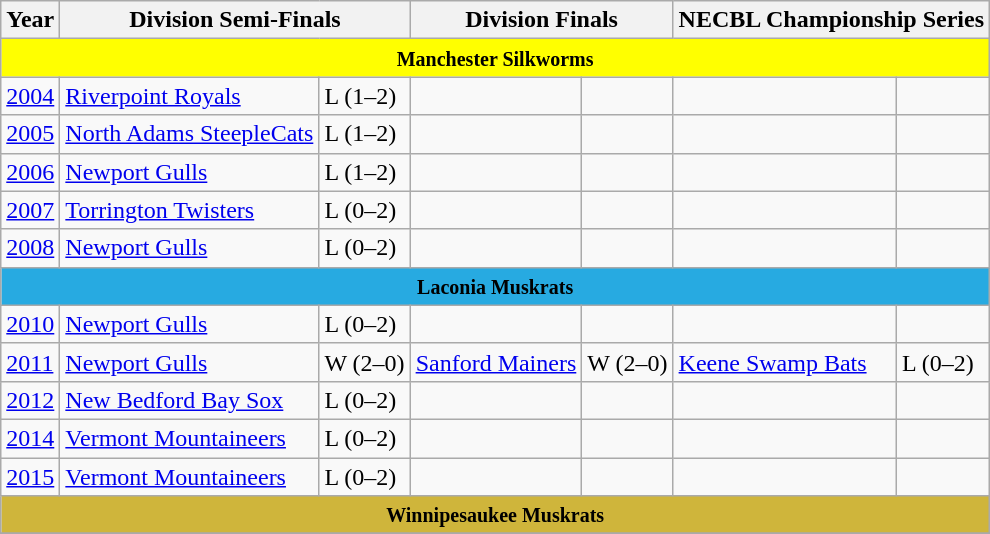<table class="wikitable">
<tr>
<th>Year</th>
<th colspan=2>Division Semi-Finals</th>
<th colspan=2>Division Finals</th>
<th colspan=2>NECBL Championship Series</th>
</tr>
<tr>
<th style="background-color:yellow" colspan="7"><span><small>Manchester Silkworms</small></span></th>
</tr>
<tr>
<td><a href='#'>2004</a></td>
<td><a href='#'>Riverpoint Royals</a></td>
<td>L (1–2)</td>
<td></td>
<td></td>
<td></td>
<td></td>
</tr>
<tr>
<td><a href='#'>2005</a></td>
<td><a href='#'>North Adams SteepleCats</a></td>
<td>L (1–2)</td>
<td></td>
<td></td>
<td></td>
<td></td>
</tr>
<tr>
<td><a href='#'>2006</a></td>
<td><a href='#'>Newport Gulls</a></td>
<td>L (1–2)</td>
<td></td>
<td></td>
<td></td>
<td></td>
</tr>
<tr>
<td><a href='#'>2007</a></td>
<td><a href='#'>Torrington Twisters</a></td>
<td>L (0–2)</td>
<td></td>
<td></td>
<td></td>
<td></td>
</tr>
<tr>
<td><a href='#'>2008</a></td>
<td><a href='#'>Newport Gulls</a></td>
<td>L (0–2)</td>
<td></td>
<td></td>
<td></td>
<td></td>
</tr>
<tr>
<th style="background-color:#27AAE1" colspan="7"><span><small>Laconia Muskrats</small></span></th>
</tr>
<tr>
<td><a href='#'>2010</a></td>
<td><a href='#'>Newport Gulls</a></td>
<td>L (0–2)</td>
<td></td>
<td></td>
<td></td>
<td></td>
</tr>
<tr>
<td><a href='#'>2011</a></td>
<td><a href='#'>Newport Gulls</a></td>
<td>W (2–0)</td>
<td><a href='#'>Sanford Mainers</a></td>
<td>W (2–0)</td>
<td><a href='#'>Keene Swamp Bats</a></td>
<td>L (0–2)</td>
</tr>
<tr>
<td><a href='#'>2012</a></td>
<td><a href='#'>New Bedford Bay Sox</a></td>
<td>L (0–2)</td>
<td></td>
<td></td>
<td></td>
<td></td>
</tr>
<tr>
<td><a href='#'>2014</a></td>
<td><a href='#'>Vermont Mountaineers</a></td>
<td>L (0–2)</td>
<td></td>
<td></td>
<td></td>
<td></td>
</tr>
<tr>
<td><a href='#'>2015</a></td>
<td><a href='#'>Vermont Mountaineers</a></td>
<td>L (0–2)</td>
<td></td>
<td></td>
<td></td>
<td></td>
</tr>
<tr>
<th style="background-color:#CFB53B" colspan="7"><span><small>Winnipesaukee Muskrats</small></span></th>
</tr>
<tr>
</tr>
</table>
